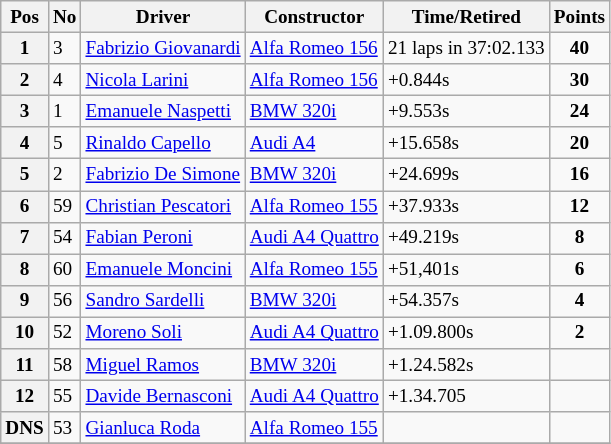<table class="wikitable" style="font-size: 80%;">
<tr>
<th>Pos</th>
<th>No</th>
<th>Driver</th>
<th>Constructor</th>
<th>Time/Retired</th>
<th>Points</th>
</tr>
<tr>
<th>1</th>
<td>3</td>
<td> <a href='#'>Fabrizio Giovanardi</a></td>
<td><a href='#'>Alfa Romeo 156</a></td>
<td>21 laps in 37:02.133</td>
<td align=center><strong>40</strong></td>
</tr>
<tr>
<th>2</th>
<td>4</td>
<td> <a href='#'>Nicola Larini</a></td>
<td><a href='#'>Alfa Romeo 156</a></td>
<td>+0.844s</td>
<td align=center><strong>30</strong></td>
</tr>
<tr>
<th>3</th>
<td>1</td>
<td> <a href='#'>Emanuele Naspetti</a></td>
<td><a href='#'>BMW 320i</a></td>
<td>+9.553s</td>
<td align=center><strong>24</strong></td>
</tr>
<tr>
<th>4</th>
<td>5</td>
<td> <a href='#'>Rinaldo Capello</a></td>
<td><a href='#'>Audi A4</a></td>
<td>+15.658s</td>
<td align=center><strong>20</strong></td>
</tr>
<tr>
<th>5</th>
<td>2</td>
<td> <a href='#'>Fabrizio De Simone</a></td>
<td><a href='#'>BMW 320i</a></td>
<td>+24.699s</td>
<td align=center><strong>16</strong></td>
</tr>
<tr>
<th>6</th>
<td>59</td>
<td> <a href='#'>Christian Pescatori</a></td>
<td><a href='#'>Alfa Romeo 155</a></td>
<td>+37.933s</td>
<td align=center><strong>12</strong></td>
</tr>
<tr>
<th>7</th>
<td>54</td>
<td> <a href='#'>Fabian Peroni</a></td>
<td><a href='#'>Audi A4 Quattro</a></td>
<td>+49.219s</td>
<td align=center><strong>8</strong></td>
</tr>
<tr>
<th>8</th>
<td>60</td>
<td> <a href='#'>Emanuele Moncini</a></td>
<td><a href='#'>Alfa Romeo 155</a></td>
<td>+51,401s</td>
<td align=center><strong>6</strong></td>
</tr>
<tr>
<th>9</th>
<td>56</td>
<td> <a href='#'>Sandro Sardelli</a></td>
<td><a href='#'>BMW 320i</a></td>
<td>+54.357s</td>
<td align=center><strong>4</strong></td>
</tr>
<tr>
<th>10</th>
<td>52</td>
<td> <a href='#'>Moreno Soli</a></td>
<td><a href='#'>Audi A4 Quattro</a></td>
<td>+1.09.800s</td>
<td align=center><strong>2</strong></td>
</tr>
<tr>
<th>11</th>
<td>58</td>
<td> <a href='#'>Miguel Ramos</a></td>
<td><a href='#'>BMW 320i</a></td>
<td>+1.24.582s</td>
<td></td>
</tr>
<tr>
<th>12</th>
<td>55</td>
<td> <a href='#'>Davide Bernasconi</a></td>
<td><a href='#'>Audi A4 Quattro</a></td>
<td>+1.34.705</td>
<td></td>
</tr>
<tr>
<th>DNS</th>
<td>53</td>
<td> <a href='#'>Gianluca Roda</a></td>
<td><a href='#'>Alfa Romeo 155</a></td>
<td></td>
<td></td>
</tr>
<tr>
</tr>
</table>
